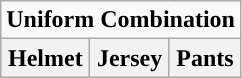<table class="wikitable">
<tr>
<td align="center" Colspan="3"><strong>Uniform Combination</strong></td>
</tr>
<tr align="center">
<th>Helmet</th>
<th>Jersey</th>
<th>Pants</th>
</tr>
</table>
